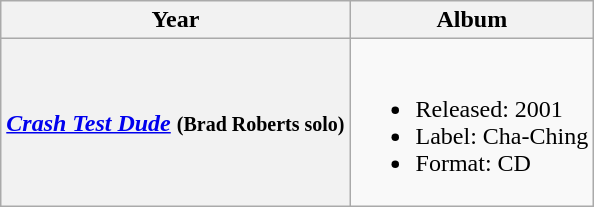<table class="wikitable plainrowheaders">
<tr>
<th>Year</th>
<th>Album</th>
</tr>
<tr>
<th scope="row"><em><a href='#'>Crash Test Dude</a></em> <small>(Brad Roberts solo)</small></th>
<td><br><ul><li>Released: 2001</li><li>Label: Cha-Ching</li><li>Format: CD</li></ul></td>
</tr>
</table>
